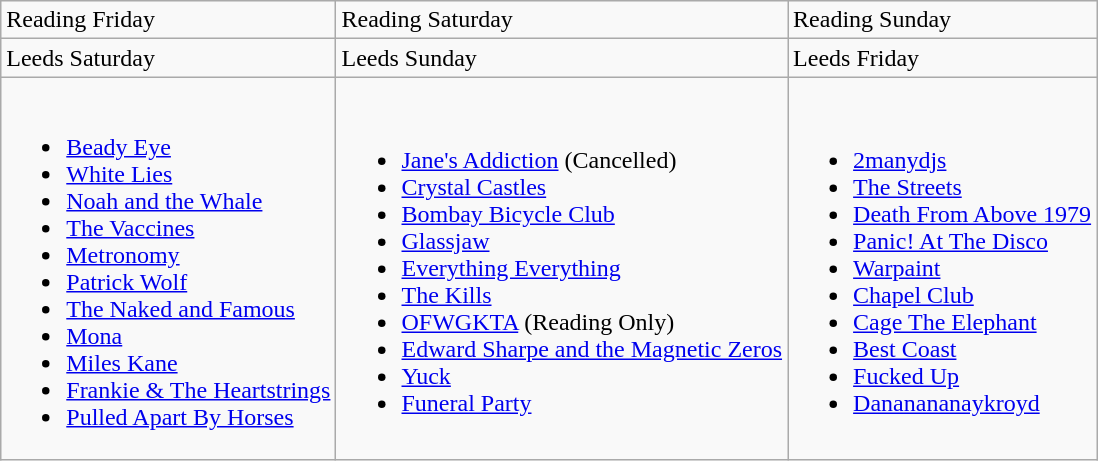<table class="wikitable">
<tr>
<td>Reading Friday</td>
<td>Reading Saturday</td>
<td>Reading Sunday</td>
</tr>
<tr>
<td>Leeds Saturday</td>
<td>Leeds Sunday</td>
<td>Leeds Friday</td>
</tr>
<tr>
<td><br><ul><li><a href='#'>Beady Eye</a></li><li><a href='#'>White Lies</a></li><li><a href='#'>Noah and the Whale</a></li><li><a href='#'>The Vaccines</a></li><li><a href='#'>Metronomy</a></li><li><a href='#'>Patrick Wolf</a></li><li><a href='#'>The Naked and Famous</a></li><li><a href='#'>Mona</a></li><li><a href='#'>Miles Kane</a></li><li><a href='#'>Frankie & The Heartstrings</a></li><li><a href='#'>Pulled Apart By Horses</a></li></ul></td>
<td><br><ul><li><a href='#'>Jane's Addiction</a> (Cancelled)</li><li><a href='#'>Crystal Castles</a></li><li><a href='#'>Bombay Bicycle Club</a></li><li><a href='#'>Glassjaw</a></li><li><a href='#'>Everything Everything</a></li><li><a href='#'>The Kills</a></li><li><a href='#'>OFWGKTA</a> (Reading Only)</li><li><a href='#'>Edward Sharpe and the Magnetic Zeros</a></li><li><a href='#'>Yuck</a></li><li><a href='#'>Funeral Party</a></li></ul></td>
<td><br><ul><li><a href='#'>2manydjs</a></li><li><a href='#'>The Streets</a></li><li><a href='#'>Death From Above 1979</a></li><li><a href='#'>Panic! At The Disco</a></li><li><a href='#'>Warpaint</a></li><li><a href='#'>Chapel Club</a></li><li><a href='#'>Cage The Elephant</a></li><li><a href='#'>Best Coast</a></li><li><a href='#'>Fucked Up</a></li><li><a href='#'>Dananananaykroyd</a></li></ul></td>
</tr>
</table>
